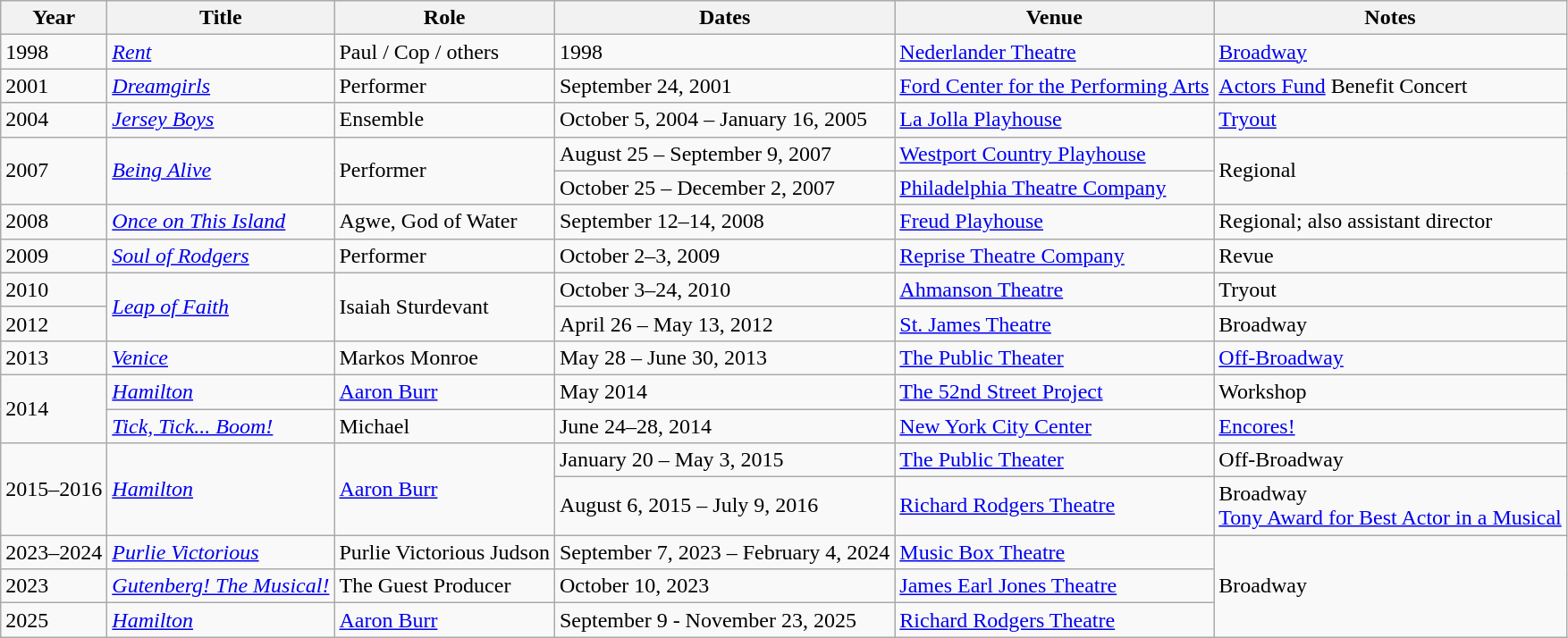<table class="wikitable sortable">
<tr>
<th>Year</th>
<th>Title</th>
<th>Role</th>
<th>Dates</th>
<th>Venue</th>
<th class="unsortable">Notes</th>
</tr>
<tr>
<td>1998</td>
<td><em><a href='#'>Rent</a></em></td>
<td>Paul / Cop / others</td>
<td>1998</td>
<td><a href='#'>Nederlander Theatre</a></td>
<td><a href='#'>Broadway</a></td>
</tr>
<tr>
<td>2001</td>
<td><em><a href='#'>Dreamgirls</a></em></td>
<td>Performer</td>
<td>September 24, 2001</td>
<td><a href='#'>Ford Center for the Performing Arts</a></td>
<td><a href='#'>Actors Fund</a> Benefit Concert</td>
</tr>
<tr>
<td>2004</td>
<td><em><a href='#'>Jersey Boys</a></em></td>
<td>Ensemble</td>
<td>October 5, 2004 – January 16, 2005</td>
<td><a href='#'>La Jolla Playhouse</a></td>
<td><a href='#'>Tryout</a></td>
</tr>
<tr>
<td rowspan=2>2007</td>
<td rowspan="2"><em><a href='#'>Being Alive</a></em></td>
<td rowspan="2">Performer</td>
<td>August 25 – September 9, 2007</td>
<td><a href='#'>Westport Country Playhouse</a></td>
<td rowspan=2>Regional</td>
</tr>
<tr>
<td>October 25 – December 2, 2007</td>
<td><a href='#'>Philadelphia Theatre Company</a></td>
</tr>
<tr>
<td>2008</td>
<td><em><a href='#'>Once on This Island</a></em></td>
<td>Agwe, God of Water</td>
<td>September 12–14, 2008</td>
<td><a href='#'>Freud Playhouse</a></td>
<td>Regional; also assistant director</td>
</tr>
<tr>
<td>2009</td>
<td><em><a href='#'>Soul of Rodgers</a></em></td>
<td>Performer</td>
<td>October 2–3, 2009</td>
<td><a href='#'>Reprise Theatre Company</a></td>
<td>Revue</td>
</tr>
<tr>
<td>2010</td>
<td rowspan="2"><em><a href='#'>Leap of Faith</a></em></td>
<td rowspan="2">Isaiah Sturdevant</td>
<td>October 3–24, 2010</td>
<td><a href='#'>Ahmanson Theatre</a></td>
<td>Tryout</td>
</tr>
<tr>
<td>2012</td>
<td>April 26 – May 13, 2012</td>
<td><a href='#'>St. James Theatre</a></td>
<td>Broadway</td>
</tr>
<tr>
<td>2013</td>
<td><em><a href='#'>Venice</a></em></td>
<td>Markos Monroe</td>
<td>May 28 – June 30, 2013</td>
<td><a href='#'>The Public Theater</a></td>
<td><a href='#'>Off-Broadway</a></td>
</tr>
<tr>
<td rowspan=2>2014</td>
<td><em><a href='#'>Hamilton</a></em></td>
<td><a href='#'>Aaron Burr</a></td>
<td>May 2014</td>
<td><a href='#'>The 52nd Street Project</a></td>
<td>Workshop</td>
</tr>
<tr>
<td><em><a href='#'>Tick, Tick... Boom!</a></em></td>
<td>Michael</td>
<td>June 24–28, 2014</td>
<td><a href='#'>New York City Center</a></td>
<td><a href='#'>Encores!</a></td>
</tr>
<tr>
<td rowspan="2">2015–2016</td>
<td rowspan="2"><em><a href='#'>Hamilton</a></em></td>
<td rowspan="2"><a href='#'>Aaron Burr</a></td>
<td>January 20 – May 3, 2015</td>
<td><a href='#'>The Public Theater</a></td>
<td>Off-Broadway</td>
</tr>
<tr>
<td>August 6, 2015 – July 9, 2016</td>
<td><a href='#'>Richard Rodgers Theatre</a></td>
<td>Broadway<br><a href='#'>Tony Award for Best Actor in a Musical</a></td>
</tr>
<tr>
<td>2023–2024</td>
<td><em><a href='#'>Purlie Victorious</a></em></td>
<td>Purlie Victorious Judson</td>
<td>September 7, 2023 – February 4, 2024</td>
<td><a href='#'>Music Box Theatre</a></td>
<td rowspan=3>Broadway</td>
</tr>
<tr>
<td>2023</td>
<td><em><a href='#'>Gutenberg! The Musical!</a></em></td>
<td>The Guest Producer</td>
<td>October 10, 2023</td>
<td><a href='#'>James Earl Jones Theatre</a></td>
</tr>
<tr>
<td>2025</td>
<td><em><a href='#'>Hamilton</a></em></td>
<td><a href='#'>Aaron Burr</a></td>
<td>September 9 - November 23, 2025</td>
<td><a href='#'>Richard Rodgers Theatre</a></td>
</tr>
</table>
